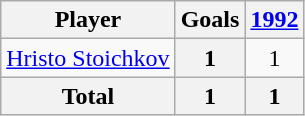<table class="wikitable sortable" style="text-align:center;">
<tr>
<th>Player</th>
<th>Goals</th>
<th><a href='#'>1992</a></th>
</tr>
<tr>
<td align="left"> <a href='#'>Hristo Stoichkov</a></td>
<th>1</th>
<td>1</td>
</tr>
<tr class="sortbottom">
<th>Total</th>
<th>1</th>
<th>1</th>
</tr>
</table>
